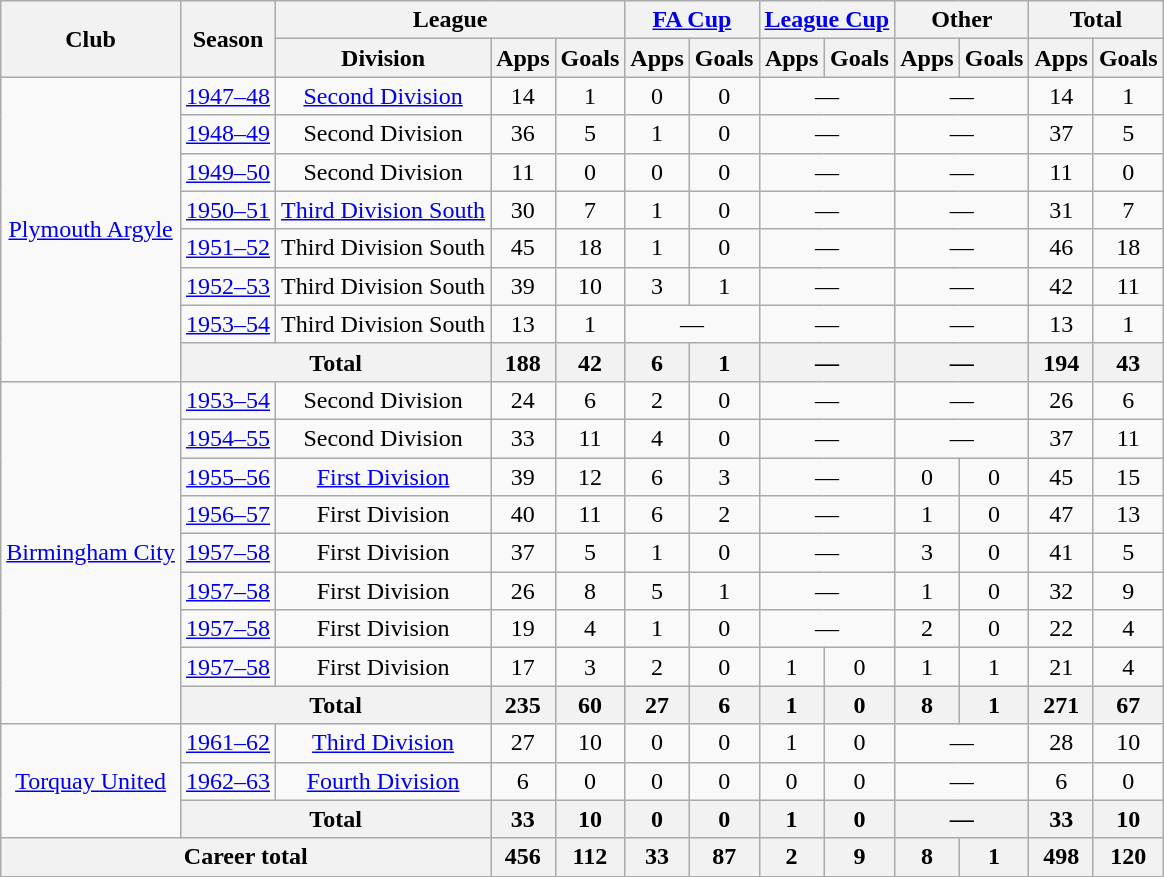<table class=wikitable style="text-align:center">
<tr>
<th rowspan="2">Club</th>
<th rowspan="2">Season</th>
<th colspan="3">League</th>
<th colspan="2"><a href='#'>FA Cup</a></th>
<th colspan="2"><a href='#'>League Cup</a></th>
<th colspan="2">Other</th>
<th colspan="2">Total</th>
</tr>
<tr>
<th>Division</th>
<th>Apps</th>
<th>Goals</th>
<th>Apps</th>
<th>Goals</th>
<th>Apps</th>
<th>Goals</th>
<th>Apps</th>
<th>Goals</th>
<th>Apps</th>
<th>Goals</th>
</tr>
<tr>
<td rowspan="8"><a href='#'>Plymouth Argyle</a></td>
<td><a href='#'>1947–48</a></td>
<td><a href='#'>Second Division</a></td>
<td>14</td>
<td>1</td>
<td>0</td>
<td>0</td>
<td colspan="2">—</td>
<td colspan="2">—</td>
<td>14</td>
<td>1</td>
</tr>
<tr>
<td><a href='#'>1948–49</a></td>
<td>Second Division</td>
<td>36</td>
<td>5</td>
<td>1</td>
<td>0</td>
<td colspan="2">—</td>
<td colspan="2">—</td>
<td>37</td>
<td>5</td>
</tr>
<tr>
<td><a href='#'>1949–50</a></td>
<td>Second Division</td>
<td>11</td>
<td>0</td>
<td>0</td>
<td>0</td>
<td colspan="2">—</td>
<td colspan="2">—</td>
<td>11</td>
<td>0</td>
</tr>
<tr>
<td><a href='#'>1950–51</a></td>
<td><a href='#'>Third Division South</a></td>
<td>30</td>
<td>7</td>
<td>1</td>
<td>0</td>
<td colspan="2">—</td>
<td colspan="2">—</td>
<td>31</td>
<td>7</td>
</tr>
<tr>
<td><a href='#'>1951–52</a></td>
<td>Third Division South</td>
<td>45</td>
<td>18</td>
<td>1</td>
<td>0</td>
<td colspan="2">—</td>
<td colspan="2">—</td>
<td>46</td>
<td>18</td>
</tr>
<tr>
<td><a href='#'>1952–53</a></td>
<td>Third Division South</td>
<td>39</td>
<td>10</td>
<td>3</td>
<td>1</td>
<td colspan="2">—</td>
<td colspan="2">—</td>
<td>42</td>
<td>11</td>
</tr>
<tr>
<td><a href='#'>1953–54</a></td>
<td>Third Division South</td>
<td>13</td>
<td>1</td>
<td colspan="2">—</td>
<td colspan="2">—</td>
<td colspan="2">—</td>
<td>13</td>
<td>1</td>
</tr>
<tr>
<th colspan="2">Total</th>
<th>188</th>
<th>42</th>
<th>6</th>
<th>1</th>
<th colspan="2">—</th>
<th colspan="2">—</th>
<th>194</th>
<th>43</th>
</tr>
<tr>
<td rowspan="9"><a href='#'>Birmingham City</a></td>
<td><a href='#'>1953–54</a></td>
<td>Second Division</td>
<td>24</td>
<td>6</td>
<td>2</td>
<td>0</td>
<td colspan="2">—</td>
<td colspan="2">—</td>
<td>26</td>
<td>6</td>
</tr>
<tr>
<td><a href='#'>1954–55</a></td>
<td>Second Division</td>
<td>33</td>
<td>11</td>
<td>4</td>
<td>0</td>
<td colspan="2">—</td>
<td colspan="2">—</td>
<td>37</td>
<td>11</td>
</tr>
<tr>
<td><a href='#'>1955–56</a></td>
<td><a href='#'>First Division</a></td>
<td>39</td>
<td>12</td>
<td>6</td>
<td>3</td>
<td colspan="2">—</td>
<td>0</td>
<td>0</td>
<td>45</td>
<td>15</td>
</tr>
<tr>
<td><a href='#'>1956–57</a></td>
<td>First Division</td>
<td>40</td>
<td>11</td>
<td>6</td>
<td>2</td>
<td colspan="2">—</td>
<td>1</td>
<td>0</td>
<td>47</td>
<td>13</td>
</tr>
<tr>
<td><a href='#'>1957–58</a></td>
<td>First Division</td>
<td>37</td>
<td>5</td>
<td>1</td>
<td>0</td>
<td colspan="2">—</td>
<td>3</td>
<td>0</td>
<td>41</td>
<td>5</td>
</tr>
<tr>
<td><a href='#'>1957–58</a></td>
<td>First Division</td>
<td>26</td>
<td>8</td>
<td>5</td>
<td>1</td>
<td colspan="2">—</td>
<td>1</td>
<td>0</td>
<td>32</td>
<td>9</td>
</tr>
<tr>
<td><a href='#'>1957–58</a></td>
<td>First Division</td>
<td>19</td>
<td>4</td>
<td>1</td>
<td>0</td>
<td colspan="2">—</td>
<td>2</td>
<td>0</td>
<td>22</td>
<td>4</td>
</tr>
<tr>
<td><a href='#'>1957–58</a></td>
<td>First Division</td>
<td>17</td>
<td>3</td>
<td>2</td>
<td>0</td>
<td>1</td>
<td>0</td>
<td>1</td>
<td>1</td>
<td>21</td>
<td>4</td>
</tr>
<tr>
<th colspan="2">Total</th>
<th>235</th>
<th>60</th>
<th>27</th>
<th>6</th>
<th>1</th>
<th>0</th>
<th>8</th>
<th>1</th>
<th>271</th>
<th>67</th>
</tr>
<tr>
<td rowspan="3"><a href='#'>Torquay United</a></td>
<td><a href='#'>1961–62</a></td>
<td><a href='#'>Third Division</a></td>
<td>27</td>
<td>10</td>
<td>0</td>
<td>0</td>
<td>1</td>
<td>0</td>
<td colspan="2">—</td>
<td>28</td>
<td>10</td>
</tr>
<tr>
<td><a href='#'>1962–63</a></td>
<td><a href='#'>Fourth Division</a></td>
<td>6</td>
<td>0</td>
<td>0</td>
<td>0</td>
<td>0</td>
<td>0</td>
<td colspan="2">—</td>
<td>6</td>
<td>0</td>
</tr>
<tr>
<th colspan="2">Total</th>
<th>33</th>
<th>10</th>
<th>0</th>
<th>0</th>
<th>1</th>
<th>0</th>
<th colspan="2">—</th>
<th>33</th>
<th>10</th>
</tr>
<tr>
<th colspan="3">Career total</th>
<th>456</th>
<th>112</th>
<th>33</th>
<th>87</th>
<th>2</th>
<th>9</th>
<th>8</th>
<th>1</th>
<th>498</th>
<th>120</th>
</tr>
</table>
